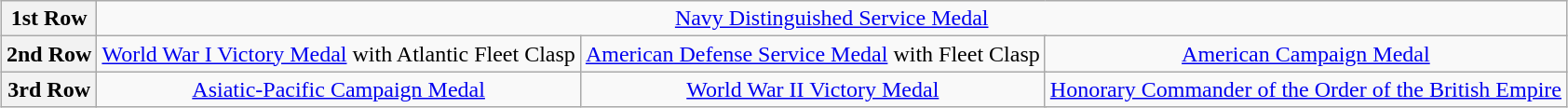<table class="wikitable" style="margin:1em auto; text-align:center;">
<tr>
<th>1st Row</th>
<td colspan="14"><a href='#'>Navy Distinguished Service Medal</a></td>
</tr>
<tr>
<th>2nd Row</th>
<td colspan="4"><a href='#'>World War I Victory Medal</a> with Atlantic Fleet Clasp</td>
<td colspan="4"><a href='#'>American Defense Service Medal</a> with Fleet Clasp</td>
<td colspan="4"><a href='#'>American Campaign Medal</a></td>
</tr>
<tr>
<th>3rd Row</th>
<td colspan="4"><a href='#'>Asiatic-Pacific Campaign Medal</a></td>
<td colspan="4"><a href='#'>World War II Victory Medal</a></td>
<td colspan="4"><a href='#'>Honorary Commander of the Order of the British Empire</a></td>
</tr>
</table>
